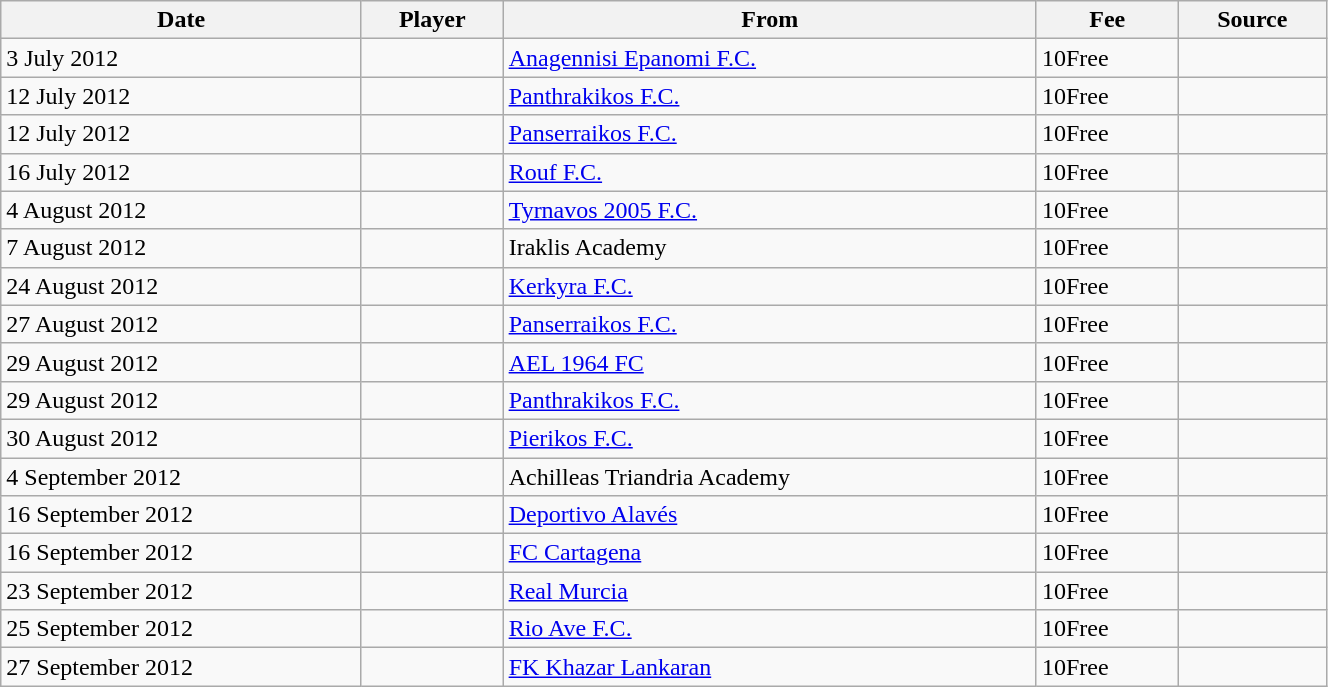<table class="wikitable sortable" style="text-align:center; width:70%; text-align:left;">
<tr>
<th>Date</th>
<th>Player</th>
<th>From</th>
<th>Fee</th>
<th>Source</th>
</tr>
<tr>
<td>3 July 2012</td>
<td> </td>
<td> <a href='#'>Anagennisi Epanomi F.C.</a></td>
<td><span>10</span>Free</td>
<td style="text-align:center;"></td>
</tr>
<tr>
<td>12 July 2012</td>
<td> </td>
<td> <a href='#'>Panthrakikos F.C.</a></td>
<td><span>10</span>Free</td>
<td style="text-align:center;"></td>
</tr>
<tr>
<td>12 July 2012</td>
<td> </td>
<td> <a href='#'>Panserraikos F.C.</a></td>
<td><span>10</span>Free</td>
<td style="text-align:center;"></td>
</tr>
<tr>
<td>16 July 2012</td>
<td> </td>
<td> <a href='#'>Rouf F.C.</a></td>
<td><span>10</span>Free</td>
<td style="text-align:center;"></td>
</tr>
<tr>
<td>4 August 2012</td>
<td> </td>
<td> <a href='#'>Tyrnavos 2005 F.C.</a></td>
<td><span>10</span>Free</td>
<td style="text-align:center;"></td>
</tr>
<tr>
<td>7 August 2012</td>
<td> </td>
<td> Iraklis Academy</td>
<td><span>10</span>Free</td>
<td style="text-align:center;"></td>
</tr>
<tr>
<td>24 August 2012</td>
<td> </td>
<td> <a href='#'>Kerkyra F.C.</a></td>
<td><span>10</span>Free</td>
<td style="text-align:center;"></td>
</tr>
<tr>
<td>27 August 2012</td>
<td> </td>
<td> <a href='#'>Panserraikos F.C.</a></td>
<td><span>10</span>Free</td>
<td style="text-align:center;"></td>
</tr>
<tr>
<td>29 August 2012</td>
<td> </td>
<td> <a href='#'>AEL 1964 FC</a></td>
<td><span>10</span>Free</td>
<td style="text-align:center;"></td>
</tr>
<tr>
<td>29 August 2012</td>
<td> </td>
<td> <a href='#'>Panthrakikos F.C.</a></td>
<td><span>10</span>Free</td>
<td style="text-align:center;"></td>
</tr>
<tr>
<td>30 August 2012</td>
<td> </td>
<td> <a href='#'>Pierikos F.C.</a></td>
<td><span>10</span>Free</td>
<td style="text-align:center;"></td>
</tr>
<tr>
<td>4 September 2012</td>
<td> </td>
<td> Achilleas Triandria Academy</td>
<td><span>10</span>Free</td>
<td style="text-align:center;"></td>
</tr>
<tr>
<td>16 September 2012</td>
<td> </td>
<td> <a href='#'>Deportivo Alavés</a></td>
<td><span>10</span>Free</td>
<td style="text-align:center;"></td>
</tr>
<tr>
<td>16 September 2012</td>
<td> </td>
<td> <a href='#'>FC Cartagena</a></td>
<td><span>10</span>Free</td>
<td style="text-align:center;"></td>
</tr>
<tr>
<td>23 September 2012</td>
<td> </td>
<td> <a href='#'>Real Murcia</a></td>
<td><span>10</span>Free</td>
<td style="text-align:center;"></td>
</tr>
<tr>
<td>25 September 2012</td>
<td> </td>
<td> <a href='#'>Rio Ave F.C.</a></td>
<td><span>10</span>Free</td>
<td style="text-align:center;"></td>
</tr>
<tr>
<td>27 September 2012</td>
<td> </td>
<td> <a href='#'>FK Khazar Lankaran</a></td>
<td><span>10</span>Free</td>
<td style="text-align:center;"></td>
</tr>
</table>
